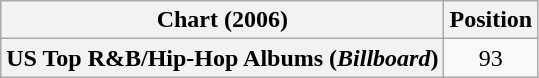<table class="wikitable plainrowheaders" style="text-align:center">
<tr>
<th scope="col">Chart (2006)</th>
<th scope="col">Position</th>
</tr>
<tr>
<th scope="row">US Top R&B/Hip-Hop Albums (<em>Billboard</em>)</th>
<td>93</td>
</tr>
</table>
